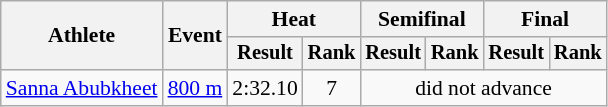<table class=wikitable style="font-size:90%">
<tr>
<th rowspan="2">Athlete</th>
<th rowspan="2">Event</th>
<th colspan="2">Heat</th>
<th colspan="2">Semifinal</th>
<th colspan="2">Final</th>
</tr>
<tr style="font-size:95%">
<th>Result</th>
<th>Rank</th>
<th>Result</th>
<th>Rank</th>
<th>Result</th>
<th>Rank</th>
</tr>
<tr align=center>
<td align=left><a href='#'>Sanna Abubkheet</a></td>
<td align=left><a href='#'>800 m</a></td>
<td>2:32.10</td>
<td>7</td>
<td colspan=4>did not advance</td>
</tr>
</table>
